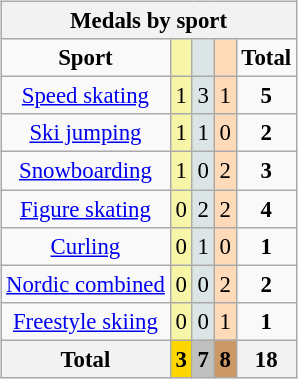<table class="wikitable" style="font-size:95%;float:right;clear:right;">
<tr style="background:#efefef;">
<th colspan=5>Medals by sport</th>
</tr>
<tr align=center>
<td><strong>Sport</strong></td>
<td bgcolor=#f7f6a8></td>
<td bgcolor=#dce5e5></td>
<td bgcolor=#ffdab9></td>
<td><strong>Total</strong></td>
</tr>
<tr align=center>
<td><a href='#'>Speed skating</a></td>
<td style="background:#F7F6A8;">1</td>
<td style="background:#DCE5E5;">3</td>
<td style="background:#FFDAB9;">1</td>
<td><strong>5</strong></td>
</tr>
<tr align=center>
<td><a href='#'>Ski jumping</a></td>
<td style="background:#F7F6A8;">1</td>
<td style="background:#DCE5E5;">1</td>
<td style="background:#FFDAB9;">0</td>
<td><strong>2</strong></td>
</tr>
<tr align=center>
<td><a href='#'>Snowboarding</a></td>
<td style="background:#F7F6A8;">1</td>
<td style="background:#DCE5E5;">0</td>
<td style="background:#FFDAB9;">2</td>
<td><strong>3</strong></td>
</tr>
<tr align=center>
<td><a href='#'>Figure skating</a></td>
<td style="background:#F7F6A8;">0</td>
<td style="background:#DCE5E5;">2</td>
<td style="background:#FFDAB9;">2</td>
<td><strong>4</strong></td>
</tr>
<tr align=center>
<td><a href='#'>Curling</a></td>
<td style="background:#F7F6A8;">0</td>
<td style="background:#DCE5E5;">1</td>
<td style="background:#FFDAB9;">0</td>
<td><strong>1</strong></td>
</tr>
<tr align=center>
<td><a href='#'>Nordic combined</a></td>
<td style="background:#F7F6A8;">0</td>
<td style="background:#DCE5E5;">0</td>
<td style="background:#FFDAB9;">2</td>
<td><strong>2</strong></td>
</tr>
<tr align=center>
<td><a href='#'>Freestyle skiing</a></td>
<td style="background:#F7F6A8;">0</td>
<td style="background:#DCE5E5;">0</td>
<td style="background:#FFDAB9;">1</td>
<td><strong>1</strong></td>
</tr>
<tr align=center>
<th>Total</th>
<th style="background:gold;">3</th>
<th style="background:silver;">7</th>
<th style="background:#c96;">8</th>
<th>18</th>
</tr>
</table>
